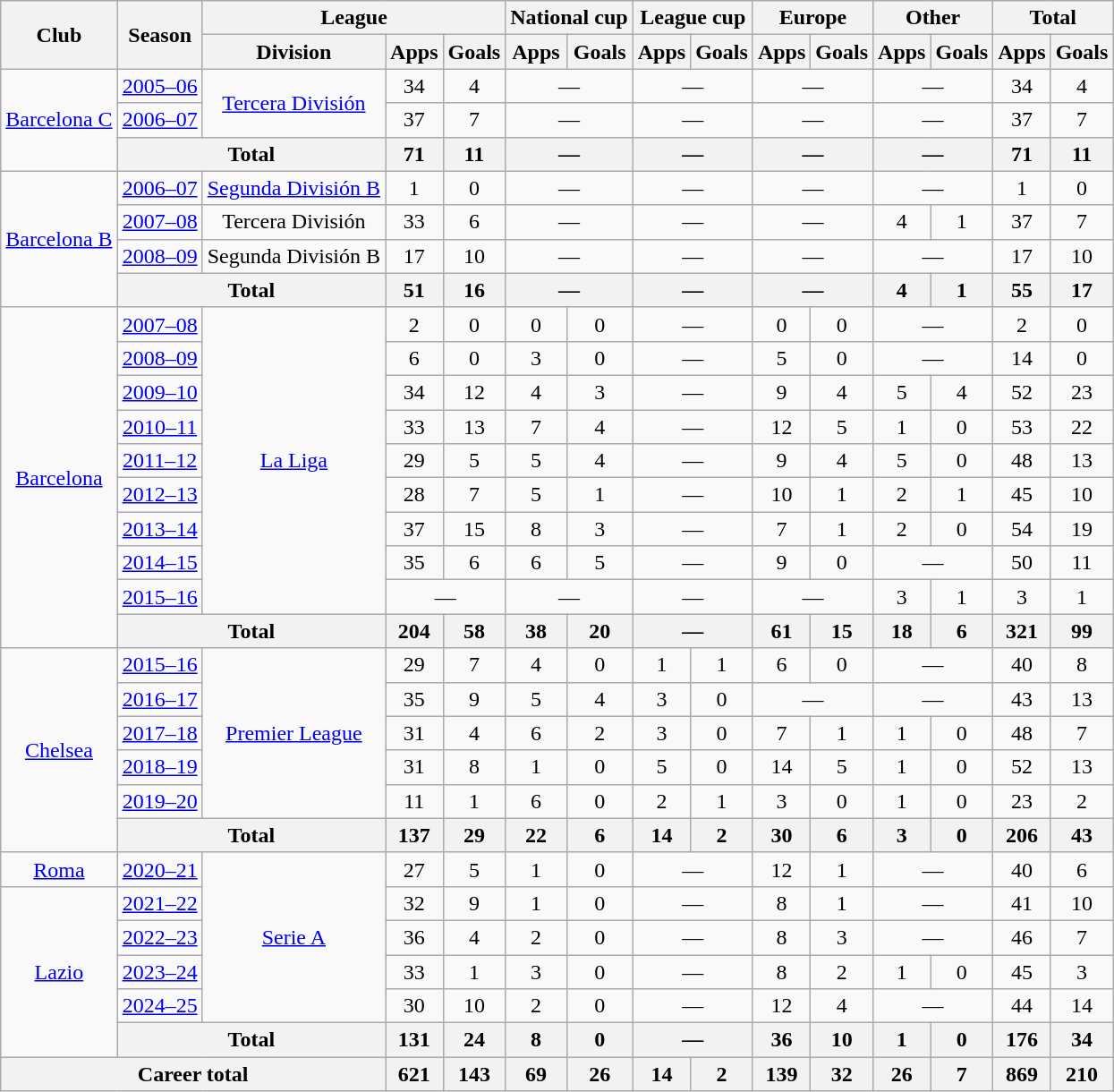<table class="wikitable" style="text-align: center;">
<tr>
<th rowspan="2">Club</th>
<th rowspan="2">Season</th>
<th colspan="3">League</th>
<th colspan="2">National cup</th>
<th colspan="2">League cup</th>
<th colspan="2">Europe</th>
<th colspan="2">Other</th>
<th colspan="2">Total</th>
</tr>
<tr>
<th>Division</th>
<th>Apps</th>
<th>Goals</th>
<th>Apps</th>
<th>Goals</th>
<th>Apps</th>
<th>Goals</th>
<th>Apps</th>
<th>Goals</th>
<th>Apps</th>
<th>Goals</th>
<th>Apps</th>
<th>Goals</th>
</tr>
<tr>
<td rowspan="3"><a href='#'>Barcelona C</a></td>
<td><a href='#'>2005–06</a></td>
<td rowspan="2"><a href='#'>Tercera División</a></td>
<td>34</td>
<td>4</td>
<td colspan="2">—</td>
<td colspan="2">—</td>
<td colspan="2">—</td>
<td colspan="2">—</td>
<td>34</td>
<td>4</td>
</tr>
<tr>
<td><a href='#'>2006–07</a></td>
<td>37</td>
<td>7</td>
<td colspan="2">—</td>
<td colspan="2">—</td>
<td colspan="2">—</td>
<td colspan="2">—</td>
<td>37</td>
<td>7</td>
</tr>
<tr>
<th colspan="2">Total</th>
<th>71</th>
<th>11</th>
<th colspan="2">—</th>
<th colspan="2">—</th>
<th colspan="2">—</th>
<th colspan="2">—</th>
<th>71</th>
<th>11</th>
</tr>
<tr>
<td rowspan="4"><a href='#'>Barcelona B</a></td>
<td><a href='#'>2006–07</a></td>
<td><a href='#'>Segunda División B</a></td>
<td>1</td>
<td>0</td>
<td colspan="2">—</td>
<td colspan="2">—</td>
<td colspan="2">—</td>
<td colspan="2">—</td>
<td>1</td>
<td>0</td>
</tr>
<tr>
<td><a href='#'>2007–08</a></td>
<td>Tercera División</td>
<td>33</td>
<td>6</td>
<td colspan="2">—</td>
<td colspan="2">—</td>
<td colspan="2">—</td>
<td>4</td>
<td>1</td>
<td>37</td>
<td>7</td>
</tr>
<tr>
<td><a href='#'>2008–09</a></td>
<td>Segunda División B</td>
<td>17</td>
<td>10</td>
<td colspan="2">—</td>
<td colspan="2">—</td>
<td colspan="2">—</td>
<td colspan="2">—</td>
<td>17</td>
<td>10</td>
</tr>
<tr>
<th colspan="2">Total</th>
<th>51</th>
<th>16</th>
<th colspan="2">—</th>
<th colspan="2">—</th>
<th colspan="2">—</th>
<th>4</th>
<th>1</th>
<th>55</th>
<th>17</th>
</tr>
<tr>
<td rowspan="10"><a href='#'>Barcelona</a></td>
<td><a href='#'>2007–08</a></td>
<td rowspan="9"><a href='#'>La Liga</a></td>
<td>2</td>
<td>0</td>
<td>0</td>
<td>0</td>
<td colspan="2">—</td>
<td>0</td>
<td>0</td>
<td colspan="2">—</td>
<td>2</td>
<td>0</td>
</tr>
<tr>
<td><a href='#'>2008–09</a></td>
<td>6</td>
<td>0</td>
<td>3</td>
<td>0</td>
<td colspan="2">—</td>
<td>5</td>
<td>0</td>
<td colspan="2">—</td>
<td>14</td>
<td>0</td>
</tr>
<tr>
<td><a href='#'>2009–10</a></td>
<td>34</td>
<td>12</td>
<td>4</td>
<td>3</td>
<td colspan="2">—</td>
<td>9</td>
<td>4</td>
<td>5</td>
<td>4</td>
<td>52</td>
<td>23</td>
</tr>
<tr>
<td><a href='#'>2010–11</a></td>
<td>33</td>
<td>13</td>
<td>7</td>
<td>4</td>
<td colspan="2">—</td>
<td>12</td>
<td>5</td>
<td>1</td>
<td>0</td>
<td>53</td>
<td>22</td>
</tr>
<tr>
<td><a href='#'>2011–12</a></td>
<td>29</td>
<td>5</td>
<td>5</td>
<td>4</td>
<td colspan="2">—</td>
<td>9</td>
<td>4</td>
<td>5</td>
<td>0</td>
<td>48</td>
<td>13</td>
</tr>
<tr>
<td><a href='#'>2012–13</a></td>
<td>28</td>
<td>7</td>
<td>5</td>
<td>1</td>
<td colspan="2">—</td>
<td>10</td>
<td>1</td>
<td>2</td>
<td>1</td>
<td>45</td>
<td>10</td>
</tr>
<tr>
<td><a href='#'>2013–14</a></td>
<td>37</td>
<td>15</td>
<td>8</td>
<td>3</td>
<td colspan="2">—</td>
<td>7</td>
<td>1</td>
<td>2</td>
<td>0</td>
<td>54</td>
<td>19</td>
</tr>
<tr>
<td><a href='#'>2014–15</a></td>
<td>35</td>
<td>6</td>
<td>6</td>
<td>5</td>
<td colspan="2">—</td>
<td>9</td>
<td>0</td>
<td colspan="2">—</td>
<td>50</td>
<td>11</td>
</tr>
<tr>
<td><a href='#'>2015–16</a></td>
<td colspan="2">—</td>
<td colspan="2">—</td>
<td colspan="2">—</td>
<td colspan="2">—</td>
<td>3</td>
<td>1</td>
<td>3</td>
<td>1</td>
</tr>
<tr>
<th colspan="2">Total</th>
<th>204</th>
<th>58</th>
<th>38</th>
<th>20</th>
<th colspan="2">—</th>
<th>61</th>
<th>15</th>
<th>18</th>
<th>6</th>
<th>321</th>
<th>99</th>
</tr>
<tr>
<td rowspan="6"><a href='#'>Chelsea</a></td>
<td><a href='#'>2015–16</a></td>
<td rowspan="5"><a href='#'>Premier League</a></td>
<td>29</td>
<td>7</td>
<td>4</td>
<td>0</td>
<td>1</td>
<td>1</td>
<td>6</td>
<td>0</td>
<td colspan="2">—</td>
<td>40</td>
<td>8</td>
</tr>
<tr>
<td><a href='#'>2016–17</a></td>
<td>35</td>
<td>9</td>
<td>5</td>
<td>4</td>
<td>3</td>
<td>0</td>
<td colspan="2">—</td>
<td colspan="2">—</td>
<td>43</td>
<td>13</td>
</tr>
<tr>
<td><a href='#'>2017–18</a></td>
<td>31</td>
<td>4</td>
<td>6</td>
<td>2</td>
<td>3</td>
<td>0</td>
<td>7</td>
<td>1</td>
<td>1</td>
<td>0</td>
<td>48</td>
<td>7</td>
</tr>
<tr>
<td><a href='#'>2018–19</a></td>
<td>31</td>
<td>8</td>
<td>1</td>
<td>0</td>
<td>5</td>
<td>0</td>
<td>14</td>
<td>5</td>
<td>1</td>
<td>0</td>
<td>52</td>
<td>13</td>
</tr>
<tr>
<td><a href='#'>2019–20</a></td>
<td>11</td>
<td>1</td>
<td>6</td>
<td>0</td>
<td>2</td>
<td>1</td>
<td>3</td>
<td>0</td>
<td>1</td>
<td>0</td>
<td>23</td>
<td>2</td>
</tr>
<tr>
<th colspan="2">Total</th>
<th>137</th>
<th>29</th>
<th>22</th>
<th>6</th>
<th>14</th>
<th>2</th>
<th>30</th>
<th>6</th>
<th>3</th>
<th>0</th>
<th>206</th>
<th>43</th>
</tr>
<tr>
<td><a href='#'>Roma</a></td>
<td><a href='#'>2020–21</a></td>
<td rowspan="5"><a href='#'>Serie A</a></td>
<td>27</td>
<td>5</td>
<td>1</td>
<td>0</td>
<td colspan="2">—</td>
<td>12</td>
<td>1</td>
<td colspan="2">—</td>
<td>40</td>
<td>6</td>
</tr>
<tr>
<td rowspan="5"><a href='#'>Lazio</a></td>
<td><a href='#'>2021–22</a></td>
<td>32</td>
<td>9</td>
<td>1</td>
<td>0</td>
<td colspan="2">—</td>
<td>8</td>
<td>1</td>
<td colspan="2">—</td>
<td>41</td>
<td>10</td>
</tr>
<tr>
<td><a href='#'>2022–23</a></td>
<td>36</td>
<td>4</td>
<td>2</td>
<td>0</td>
<td colspan="2">—</td>
<td>8</td>
<td>3</td>
<td colspan="2">—</td>
<td>46</td>
<td>7</td>
</tr>
<tr>
<td><a href='#'>2023–24</a></td>
<td>33</td>
<td>1</td>
<td>3</td>
<td>0</td>
<td colspan="2">—</td>
<td>8</td>
<td>2</td>
<td>1</td>
<td>0</td>
<td>45</td>
<td>3</td>
</tr>
<tr>
<td><a href='#'>2024–25</a></td>
<td>30</td>
<td>10</td>
<td>2</td>
<td>0</td>
<td colspan="2">—</td>
<td>12</td>
<td>4</td>
<td colspan="2">—</td>
<td>44</td>
<td>14</td>
</tr>
<tr>
<th colspan="2">Total</th>
<th>131</th>
<th>24</th>
<th>8</th>
<th>0</th>
<th colspan="2">—</th>
<th>36</th>
<th>10</th>
<th>1</th>
<th>0</th>
<th>176</th>
<th>34</th>
</tr>
<tr>
<th colspan="3">Career total</th>
<th>621</th>
<th>143</th>
<th>69</th>
<th>26</th>
<th>14</th>
<th>2</th>
<th>139</th>
<th>32</th>
<th>26</th>
<th>7</th>
<th>869</th>
<th>210</th>
</tr>
</table>
